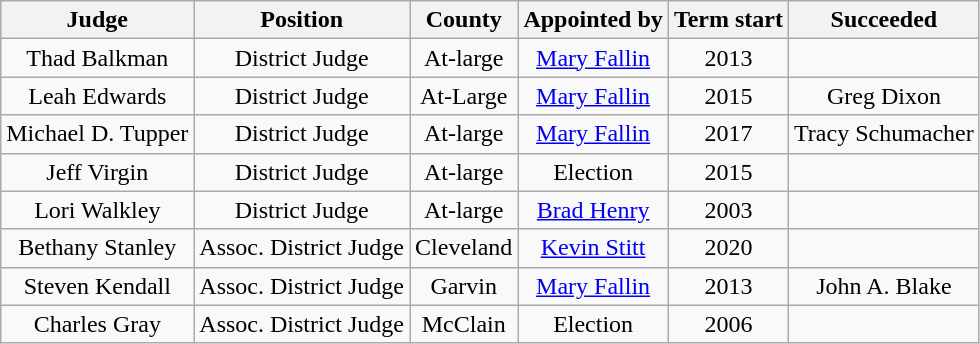<table class="wikitable sortable" style="text-align:center">
<tr>
<th>Judge</th>
<th>Position</th>
<th>County</th>
<th>Appointed by</th>
<th>Term start</th>
<th>Succeeded</th>
</tr>
<tr>
<td>Thad Balkman</td>
<td>District Judge</td>
<td>At-large</td>
<td><a href='#'>Mary Fallin</a></td>
<td>2013</td>
<td></td>
</tr>
<tr>
<td>Leah Edwards</td>
<td>District Judge</td>
<td>At-Large</td>
<td><a href='#'>Mary Fallin</a></td>
<td>2015</td>
<td>Greg Dixon</td>
</tr>
<tr>
<td>Michael D. Tupper</td>
<td>District Judge</td>
<td>At-large</td>
<td><a href='#'>Mary Fallin</a></td>
<td>2017</td>
<td>Tracy Schumacher</td>
</tr>
<tr>
<td>Jeff Virgin</td>
<td>District Judge</td>
<td>At-large</td>
<td>Election</td>
<td>2015</td>
<td></td>
</tr>
<tr>
<td>Lori Walkley</td>
<td>District Judge</td>
<td>At-large</td>
<td><a href='#'>Brad Henry</a></td>
<td>2003</td>
<td></td>
</tr>
<tr>
<td>Bethany Stanley</td>
<td>Assoc. District Judge</td>
<td>Cleveland</td>
<td><a href='#'>Kevin Stitt</a></td>
<td>2020</td>
<td></td>
</tr>
<tr>
<td>Steven Kendall</td>
<td>Assoc. District Judge</td>
<td>Garvin</td>
<td><a href='#'>Mary Fallin</a></td>
<td>2013</td>
<td>John A. Blake</td>
</tr>
<tr>
<td>Charles Gray</td>
<td>Assoc. District Judge</td>
<td>McClain</td>
<td>Election</td>
<td>2006</td>
<td></td>
</tr>
</table>
